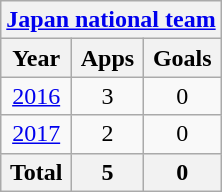<table class="wikitable" style="text-align:center">
<tr>
<th colspan=3><a href='#'>Japan national team</a></th>
</tr>
<tr>
<th>Year</th>
<th>Apps</th>
<th>Goals</th>
</tr>
<tr>
<td><a href='#'>2016</a></td>
<td>3</td>
<td>0</td>
</tr>
<tr>
<td><a href='#'>2017</a></td>
<td>2</td>
<td>0</td>
</tr>
<tr>
<th>Total</th>
<th>5</th>
<th>0</th>
</tr>
</table>
